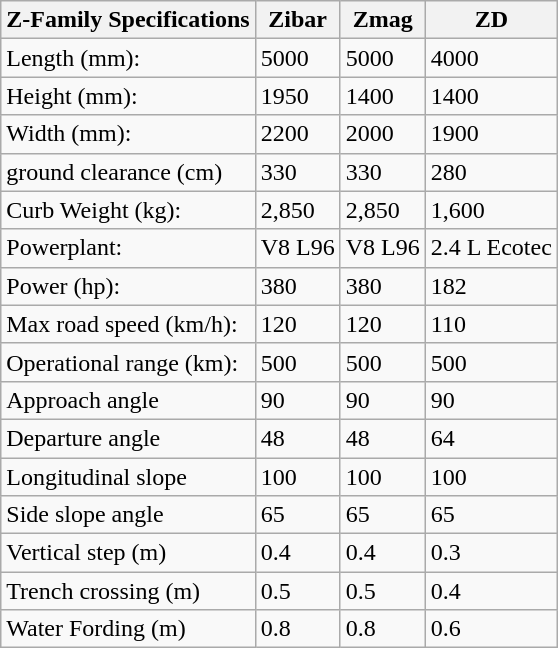<table class="wikitable">
<tr>
<th>Z-Family Specifications</th>
<th>Zibar</th>
<th>Zmag</th>
<th>ZD</th>
</tr>
<tr>
<td>Length (mm):</td>
<td>5000</td>
<td>5000</td>
<td>4000</td>
</tr>
<tr>
<td>Height (mm):</td>
<td>1950</td>
<td>1400</td>
<td>1400</td>
</tr>
<tr>
<td>Width (mm):</td>
<td>2200</td>
<td>2000</td>
<td>1900</td>
</tr>
<tr>
<td>ground clearance (cm)</td>
<td>330</td>
<td>330</td>
<td>280</td>
</tr>
<tr>
<td>Curb Weight (kg):</td>
<td>2,850</td>
<td>2,850</td>
<td>1,600</td>
</tr>
<tr>
<td>Powerplant:</td>
<td>V8 L96</td>
<td>V8 L96</td>
<td>2.4 L Ecotec</td>
</tr>
<tr>
<td>Power (hp):</td>
<td>380</td>
<td>380</td>
<td>182</td>
</tr>
<tr>
<td>Max road speed (km/h):</td>
<td>120</td>
<td>120</td>
<td>110</td>
</tr>
<tr>
<td>Operational range (km):</td>
<td>500</td>
<td>500</td>
<td>500</td>
</tr>
<tr>
<td>Approach angle</td>
<td>90</td>
<td>90</td>
<td>90</td>
</tr>
<tr>
<td>Departure angle</td>
<td>48</td>
<td>48</td>
<td>64</td>
</tr>
<tr>
<td>Longitudinal slope</td>
<td>100</td>
<td>100</td>
<td>100</td>
</tr>
<tr>
<td>Side slope angle</td>
<td>65</td>
<td>65</td>
<td>65</td>
</tr>
<tr>
<td>Vertical step (m)</td>
<td>0.4</td>
<td>0.4</td>
<td>0.3</td>
</tr>
<tr>
<td>Trench crossing (m)</td>
<td>0.5</td>
<td>0.5</td>
<td>0.4</td>
</tr>
<tr>
<td>Water Fording (m)</td>
<td>0.8</td>
<td>0.8</td>
<td>0.6</td>
</tr>
</table>
